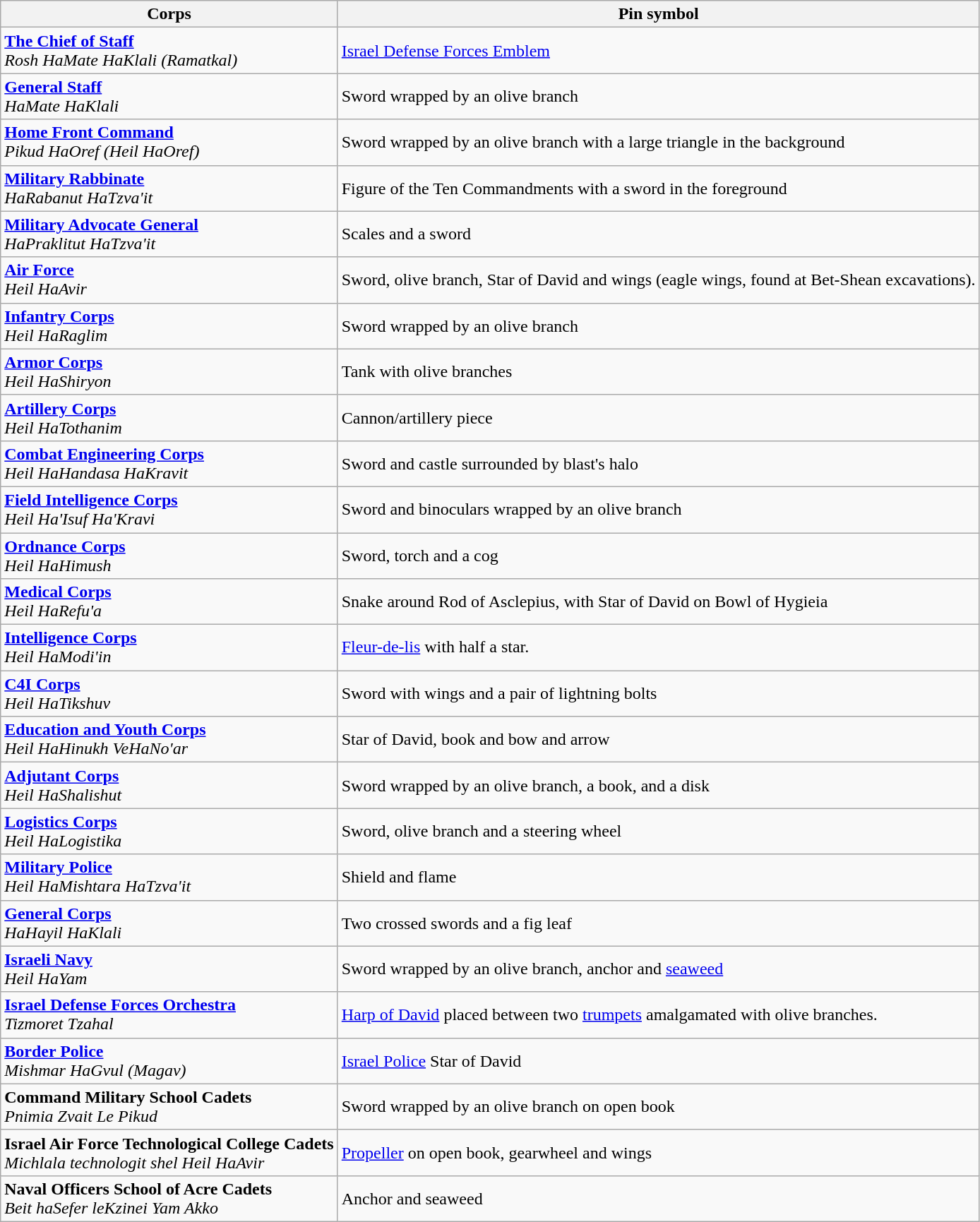<table class="wikitable">
<tr>
<th>Corps</th>
<th>Pin symbol</th>
</tr>
<tr>
<td><strong><a href='#'>The Chief of Staff</a></strong><br><em>Rosh HaMate HaKlali (Ramatkal)</em></td>
<td><a href='#'>Israel Defense Forces Emblem</a><br></td>
</tr>
<tr>
<td><strong><a href='#'>General Staff</a></strong><br><em>HaMate HaKlali</em></td>
<td>Sword wrapped by an olive branch</td>
</tr>
<tr>
<td><strong><a href='#'>Home Front Command</a></strong><br><em>Pikud HaOref (Heil HaOref)</em></td>
<td>Sword wrapped by an olive branch with a large triangle in the background</td>
</tr>
<tr>
<td><strong><a href='#'>Military Rabbinate</a></strong><br><em>HaRabanut HaTzva'it</em></td>
<td>Figure of the Ten Commandments with a sword in the foreground</td>
</tr>
<tr>
<td><strong><a href='#'>Military Advocate General</a></strong><br><em>HaPraklitut HaTzva'it</em></td>
<td>Scales and a sword</td>
</tr>
<tr>
<td><strong><a href='#'>Air Force</a></strong><br><em>Heil HaAvir</em></td>
<td>Sword, olive branch, Star of David and wings (eagle wings, found at Bet-Shean excavations).</td>
</tr>
<tr>
<td><strong><a href='#'>Infantry Corps</a></strong><br><em>Heil HaRaglim</em></td>
<td>Sword wrapped by an olive branch</td>
</tr>
<tr>
<td><strong><a href='#'>Armor Corps</a></strong><br><em>Heil HaShiryon</em></td>
<td>Tank with olive branches</td>
</tr>
<tr>
<td><strong><a href='#'>Artillery Corps</a></strong><br><em>Heil HaTothanim</em></td>
<td>Cannon/artillery piece</td>
</tr>
<tr>
<td><strong><a href='#'>Combat Engineering Corps</a></strong><br><em>Heil HaHandasa HaKravit</em></td>
<td>Sword and castle surrounded by blast's halo</td>
</tr>
<tr>
<td><strong><a href='#'>Field Intelligence Corps</a></strong><br><em>Heil Ha'Isuf Ha'Kravi</em></td>
<td>Sword and binoculars wrapped by an olive branch</td>
</tr>
<tr>
<td><strong><a href='#'>Ordnance Corps</a></strong><br><em>Heil HaHimush</em></td>
<td>Sword, torch and a cog</td>
</tr>
<tr>
<td><strong><a href='#'>Medical Corps</a></strong><br><em>Heil HaRefu'a</em></td>
<td>Snake around Rod of Asclepius, with Star of David on Bowl of Hygieia</td>
</tr>
<tr>
<td><strong><a href='#'>Intelligence Corps</a></strong><br><em>Heil HaModi'in</em></td>
<td><a href='#'>Fleur-de-lis</a> with half a star.</td>
</tr>
<tr>
<td><strong><a href='#'>C4I Corps</a></strong><br><em>Heil HaTikshuv</em></td>
<td>Sword with wings and a pair of lightning bolts</td>
</tr>
<tr>
<td><strong><a href='#'>Education and Youth Corps</a></strong><br><em>Heil HaHinukh VeHaNo'ar</em></td>
<td>Star of David, book and bow and arrow</td>
</tr>
<tr>
<td><strong><a href='#'>Adjutant Corps</a></strong><br><em>Heil HaShalishut</em></td>
<td>Sword wrapped by an olive branch, a book, and a disk</td>
</tr>
<tr>
<td><strong><a href='#'>Logistics Corps</a></strong><br><em>Heil HaLogistika</em></td>
<td>Sword, olive branch and a steering wheel</td>
</tr>
<tr>
<td><strong><a href='#'>Military Police</a></strong><br><em>Heil HaMishtara HaTzva'it</em></td>
<td>Shield and flame</td>
</tr>
<tr>
<td><strong><a href='#'>General Corps</a></strong><br><em>HaHayil HaKlali</em></td>
<td>Two crossed swords and a fig leaf</td>
</tr>
<tr>
<td><strong><a href='#'>Israeli Navy</a></strong><br><em>Heil HaYam</em></td>
<td>Sword wrapped by an olive branch, anchor and <a href='#'>seaweed</a></td>
</tr>
<tr>
<td><strong><a href='#'>Israel Defense Forces Orchestra</a></strong><br><em>Tizmoret Tzahal</em></td>
<td><a href='#'>Harp of David</a> placed between two <a href='#'>trumpets</a> amalgamated with olive branches.</td>
</tr>
<tr>
<td><strong><a href='#'>Border Police</a></strong><br><em>Mishmar HaGvul (Magav)</em></td>
<td><a href='#'>Israel Police</a> Star of David</td>
</tr>
<tr>
<td><strong>Command Military School Cadets</strong><br><em>Pnimia Zvait Le Pikud</em></td>
<td>Sword wrapped by an olive branch on open book</td>
</tr>
<tr>
<td><strong>Israel Air Force Technological College Cadets</strong><br><em>Michlala technologit shel Heil HaAvir</em></td>
<td><a href='#'>Propeller</a> on open book, gearwheel and wings</td>
</tr>
<tr>
<td><strong>Naval Officers School of Acre Cadets</strong><br><em>Beit haSefer leKzinei Yam Akko</em></td>
<td>Anchor and seaweed</td>
</tr>
</table>
